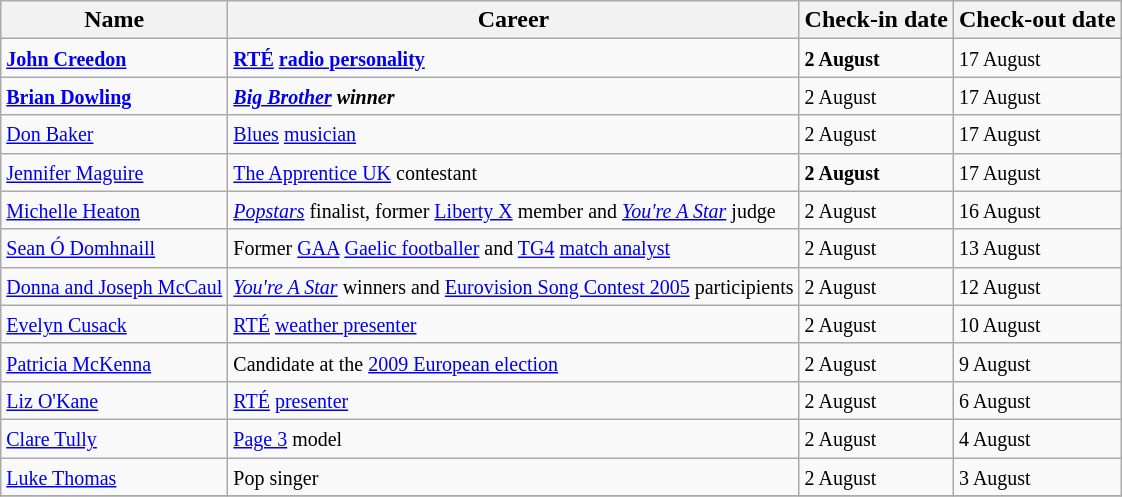<table class="wikitable">
<tr>
<th>Name</th>
<th>Career</th>
<th>Check-in date</th>
<th>Check-out date</th>
</tr>
<tr>
<td> <small><strong><a href='#'>John Creedon</a></strong></small></td>
<td> <small><strong><a href='#'>RTÉ</a> <a href='#'>radio personality</a></strong></small></td>
<td><small><strong>2 August</strong></small></td>
<td> <small>17 August</small></td>
</tr>
<tr>
<td> <small><strong><a href='#'>Brian Dowling</a></strong></small></td>
<td> <small><strong><em><a href='#'>Big Brother</a><em> winner<strong></small></td>
<td><small></strong>2 August<strong></small></td>
<td> <small>17 August</small></td>
</tr>
<tr>
<td> <small></strong><a href='#'>Don Baker</a><strong></small></td>
<td> <small></strong><a href='#'>Blues</a> <a href='#'>musician</a><strong></small></td>
<td><small></strong>2 August<strong></small></td>
<td> <small>17 August</small></td>
</tr>
<tr>
<td> <small></strong><a href='#'>Jennifer Maguire</a><strong></small></td>
<td> <small></em></strong><a href='#'>The Apprentice UK</a></em> contestant</strong></small></td>
<td><small><strong>2 August</strong></small></td>
<td> <small>17 August</small></td>
</tr>
<tr>
<td> <small><a href='#'>Michelle Heaton</a></small></td>
<td> <small><em><a href='#'>Popstars</a></em> finalist, former <a href='#'>Liberty X</a> member and <em><a href='#'>You're A Star</a></em> judge</small></td>
<td><small>2 August</small></td>
<td> <small>16 August</small></td>
</tr>
<tr>
<td> <small><a href='#'>Sean Ó Domhnaill</a></small></td>
<td> <small>Former <a href='#'>GAA</a> <a href='#'>Gaelic footballer</a> and <a href='#'>TG4</a> <a href='#'>match analyst</a></small></td>
<td><small>2 August</small></td>
<td> <small>13 August</small></td>
</tr>
<tr>
<td> <small><a href='#'>Donna and Joseph McCaul</a></small></td>
<td> <small><em><a href='#'>You're A Star</a></em> winners and <a href='#'>Eurovision Song Contest 2005</a> participients</small></td>
<td><small>2 August</small></td>
<td> <small>12 August</small></td>
</tr>
<tr>
<td> <small><a href='#'>Evelyn Cusack</a></small></td>
<td> <small><a href='#'>RTÉ</a> <a href='#'>weather presenter</a></small></td>
<td><small>2 August</small></td>
<td> <small>10 August</small></td>
</tr>
<tr>
<td> <small><a href='#'>Patricia McKenna</a></small></td>
<td> <small> Candidate at the <a href='#'>2009 European election</a></small></td>
<td><small>2 August</small></td>
<td> <small>9 August</small></td>
</tr>
<tr>
<td> <small><a href='#'>Liz O'Kane</a></small></td>
<td> <small><a href='#'>RTÉ</a> <a href='#'>presenter</a></small></td>
<td><small>2 August</small></td>
<td> <small>6 August</small></td>
</tr>
<tr>
<td> <small><a href='#'>Clare Tully</a></small></td>
<td> <small><a href='#'>Page 3</a> model</small></td>
<td><small>2 August</small></td>
<td> <small>4 August</small></td>
</tr>
<tr>
<td> <small><a href='#'>Luke Thomas</a></small></td>
<td> <small>Pop singer</small></td>
<td><small>2 August</small></td>
<td> <small>3 August</small></td>
</tr>
<tr>
</tr>
</table>
